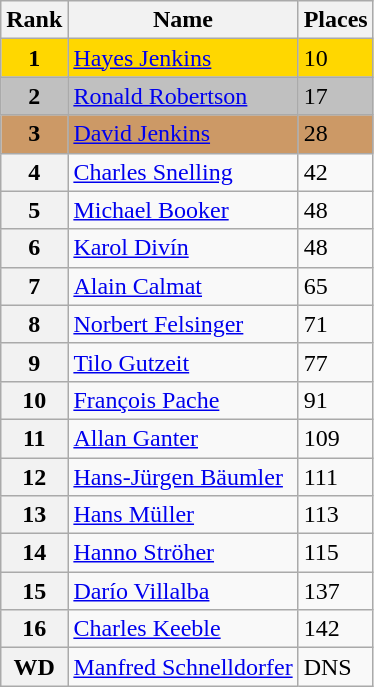<table class="wikitable">
<tr>
<th>Rank</th>
<th>Name</th>
<th>Places</th>
</tr>
<tr bgcolor=gold>
<td align=center><strong>1</strong></td>
<td> <a href='#'>Hayes Jenkins</a></td>
<td>10</td>
</tr>
<tr bgcolor=silver>
<td align=center><strong>2</strong></td>
<td> <a href='#'>Ronald Robertson</a></td>
<td>17</td>
</tr>
<tr bgcolor=cc9966>
<td align=center><strong>3</strong></td>
<td> <a href='#'>David Jenkins</a></td>
<td>28</td>
</tr>
<tr>
<th>4</th>
<td> <a href='#'>Charles Snelling</a></td>
<td>42</td>
</tr>
<tr>
<th>5</th>
<td> <a href='#'>Michael Booker</a></td>
<td>48</td>
</tr>
<tr>
<th>6</th>
<td> <a href='#'>Karol Divín</a></td>
<td>48</td>
</tr>
<tr>
<th>7</th>
<td> <a href='#'>Alain Calmat</a></td>
<td>65</td>
</tr>
<tr>
<th>8</th>
<td> <a href='#'>Norbert Felsinger</a></td>
<td>71</td>
</tr>
<tr>
<th>9</th>
<td> <a href='#'>Tilo Gutzeit</a></td>
<td>77</td>
</tr>
<tr>
<th>10</th>
<td> <a href='#'>François Pache</a></td>
<td>91</td>
</tr>
<tr>
<th>11</th>
<td> <a href='#'>Allan Ganter</a></td>
<td>109</td>
</tr>
<tr>
<th>12</th>
<td> <a href='#'>Hans-Jürgen Bäumler</a></td>
<td>111</td>
</tr>
<tr>
<th>13</th>
<td> <a href='#'>Hans Müller</a></td>
<td>113</td>
</tr>
<tr>
<th>14</th>
<td> <a href='#'>Hanno Ströher</a></td>
<td>115</td>
</tr>
<tr>
<th>15</th>
<td> <a href='#'>Darío Villalba</a></td>
<td>137</td>
</tr>
<tr>
<th>16</th>
<td> <a href='#'>Charles Keeble</a></td>
<td>142</td>
</tr>
<tr>
<th>WD</th>
<td> <a href='#'>Manfred Schnelldorfer</a></td>
<td>DNS</td>
</tr>
</table>
